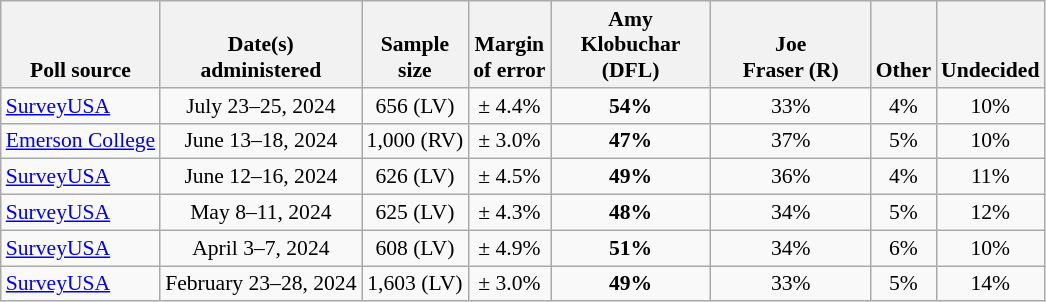<table class="wikitable" style="font-size:90%;text-align:center;">
<tr style="vertical-align:bottom">
<th>Poll source</th>
<th>Date(s)<br>administered</th>
<th>Sample<br>size</th>
<th>Margin<br>of error</th>
<th style="width:100px;">Amy<br>Klobuchar (DFL)</th>
<th style="width:100px;">Joe<br>Fraser (R)</th>
<th>Other</th>
<th>Undecided</th>
</tr>
<tr>
<td style="text-align:left;"><a href='#'>SurveyUSA</a></td>
<td>July 23–25, 2024</td>
<td>656 (LV)</td>
<td>± 4.4%</td>
<td><strong>54%</strong></td>
<td>33%</td>
<td>4%</td>
<td>10%</td>
</tr>
<tr>
<td style="text-align:left;"><a href='#'>Emerson College</a></td>
<td data-sort-value="2024-06-20">June 13–18, 2024</td>
<td>1,000 (RV)</td>
<td>± 3.0%</td>
<td><strong>47%</strong></td>
<td>37%</td>
<td>5%</td>
<td>10%</td>
</tr>
<tr>
<td style="text-align:left;"><a href='#'>SurveyUSA</a></td>
<td>June 12–16, 2024</td>
<td>626 (LV)</td>
<td>± 4.5%</td>
<td><strong>49%</strong></td>
<td>36%</td>
<td>4%</td>
<td>11%</td>
</tr>
<tr>
<td style="text-align:left;"><a href='#'>SurveyUSA</a></td>
<td>May 8–11, 2024</td>
<td>625 (LV)</td>
<td>± 4.3%</td>
<td><strong>48%</strong></td>
<td>34%</td>
<td>5%</td>
<td>12%</td>
</tr>
<tr>
<td style="text-align:left;"><a href='#'>SurveyUSA</a></td>
<td>April 3–7, 2024</td>
<td>608 (LV)</td>
<td>± 4.9%</td>
<td><strong>51%</strong></td>
<td>34%</td>
<td>6%</td>
<td>10%</td>
</tr>
<tr>
<td style="text-align:left;"><a href='#'>SurveyUSA</a></td>
<td>February 23–28, 2024</td>
<td>1,603 (LV)</td>
<td>± 3.0%</td>
<td><strong>49%</strong></td>
<td>33%</td>
<td>5%</td>
<td>14%</td>
</tr>
</table>
